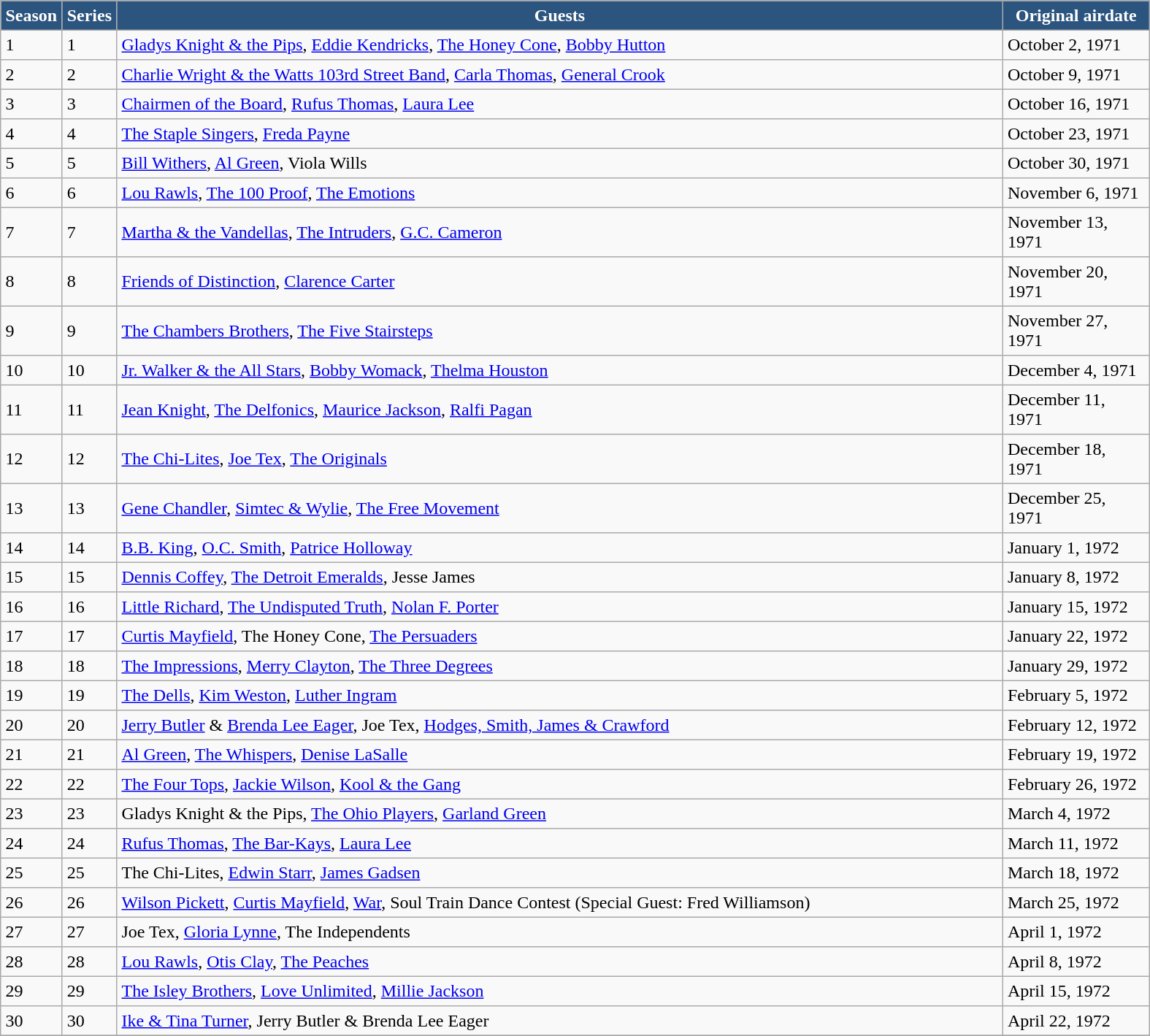<table class="toccolours" border="2" cellpadding="4" cellspacing="0" style="margin: 1em 1em 1em 0; background: #f9f9f9; border: 1px #aaa solid; border-collapse: collapse">
<tr style="vertical-align: top; text-align: center; background-color:#2B547E; color:white">
<th><strong>Season</strong></th>
<th><strong>Series</strong></th>
<th style="width:800px;"><strong>Guests</strong></th>
<th style="width:125px;"><strong>Original airdate</strong></th>
</tr>
<tr>
<td>1</td>
<td>1</td>
<td><a href='#'>Gladys Knight & the Pips</a>, <a href='#'>Eddie Kendricks</a>, <a href='#'>The Honey Cone</a>, <a href='#'>Bobby Hutton</a></td>
<td>October 2, 1971</td>
</tr>
<tr>
<td>2</td>
<td>2</td>
<td><a href='#'>Charlie Wright & the Watts 103rd Street Band</a>, <a href='#'>Carla Thomas</a>, <a href='#'>General Crook</a></td>
<td>October 9, 1971</td>
</tr>
<tr>
<td>3</td>
<td>3</td>
<td><a href='#'>Chairmen of the Board</a>, <a href='#'>Rufus Thomas</a>, <a href='#'>Laura Lee</a></td>
<td>October 16, 1971</td>
</tr>
<tr>
<td>4</td>
<td>4</td>
<td><a href='#'>The Staple Singers</a>, <a href='#'>Freda Payne</a></td>
<td>October 23, 1971</td>
</tr>
<tr>
<td>5</td>
<td>5</td>
<td><a href='#'>Bill Withers</a>, <a href='#'>Al Green</a>, Viola Wills</td>
<td>October 30, 1971</td>
</tr>
<tr>
<td>6</td>
<td>6</td>
<td><a href='#'>Lou Rawls</a>, <a href='#'>The 100 Proof</a>, <a href='#'>The Emotions</a></td>
<td>November 6, 1971</td>
</tr>
<tr>
<td>7</td>
<td>7</td>
<td><a href='#'>Martha & the Vandellas</a>, <a href='#'>The Intruders</a>, <a href='#'>G.C. Cameron</a></td>
<td>November 13, 1971</td>
</tr>
<tr>
<td>8</td>
<td>8</td>
<td><a href='#'>Friends of Distinction</a>, <a href='#'>Clarence Carter</a></td>
<td>November 20, 1971</td>
</tr>
<tr>
<td>9</td>
<td>9</td>
<td><a href='#'>The Chambers Brothers</a>, <a href='#'>The Five Stairsteps</a></td>
<td>November 27, 1971</td>
</tr>
<tr>
<td>10</td>
<td>10</td>
<td><a href='#'>Jr. Walker & the All Stars</a>, <a href='#'>Bobby Womack</a>, <a href='#'>Thelma Houston</a></td>
<td>December 4, 1971</td>
</tr>
<tr>
<td>11</td>
<td>11</td>
<td><a href='#'>Jean Knight</a>, <a href='#'>The Delfonics</a>, <a href='#'>Maurice Jackson</a>, <a href='#'>Ralfi Pagan</a></td>
<td>December 11, 1971</td>
</tr>
<tr>
<td>12</td>
<td>12</td>
<td><a href='#'>The Chi-Lites</a>, <a href='#'>Joe Tex</a>, <a href='#'>The Originals</a></td>
<td>December 18, 1971</td>
</tr>
<tr>
<td>13</td>
<td>13</td>
<td><a href='#'>Gene Chandler</a>, <a href='#'>Simtec & Wylie</a>, <a href='#'>The Free Movement</a></td>
<td>December 25, 1971</td>
</tr>
<tr>
<td>14</td>
<td>14</td>
<td><a href='#'>B.B. King</a>, <a href='#'>O.C. Smith</a>, <a href='#'>Patrice Holloway</a></td>
<td>January 1, 1972</td>
</tr>
<tr>
<td>15</td>
<td>15</td>
<td><a href='#'>Dennis Coffey</a>, <a href='#'>The Detroit Emeralds</a>, Jesse James</td>
<td>January 8, 1972</td>
</tr>
<tr>
<td>16</td>
<td>16</td>
<td><a href='#'>Little Richard</a>, <a href='#'>The Undisputed Truth</a>, <a href='#'>Nolan F. Porter</a></td>
<td>January 15, 1972</td>
</tr>
<tr>
<td>17</td>
<td>17</td>
<td><a href='#'>Curtis Mayfield</a>, The Honey Cone, <a href='#'>The Persuaders</a></td>
<td>January 22, 1972</td>
</tr>
<tr>
<td>18</td>
<td>18</td>
<td><a href='#'>The Impressions</a>, <a href='#'>Merry Clayton</a>, <a href='#'>The Three Degrees</a></td>
<td>January 29, 1972</td>
</tr>
<tr>
<td>19</td>
<td>19</td>
<td><a href='#'>The Dells</a>, <a href='#'>Kim Weston</a>, <a href='#'>Luther Ingram</a></td>
<td>February 5, 1972</td>
</tr>
<tr>
<td>20</td>
<td>20</td>
<td><a href='#'>Jerry Butler</a> & <a href='#'>Brenda Lee Eager</a>, Joe Tex, <a href='#'>Hodges, Smith, James & Crawford</a></td>
<td>February 12, 1972</td>
</tr>
<tr>
<td>21</td>
<td>21</td>
<td><a href='#'>Al Green</a>, <a href='#'>The Whispers</a>, <a href='#'>Denise LaSalle</a></td>
<td>February 19, 1972</td>
</tr>
<tr>
<td>22</td>
<td>22</td>
<td><a href='#'>The Four Tops</a>, <a href='#'>Jackie Wilson</a>, <a href='#'>Kool & the Gang</a></td>
<td>February 26, 1972</td>
</tr>
<tr>
<td>23</td>
<td>23</td>
<td>Gladys Knight & the Pips, <a href='#'>The Ohio Players</a>, <a href='#'>Garland Green</a></td>
<td>March 4, 1972</td>
</tr>
<tr>
<td>24</td>
<td>24</td>
<td><a href='#'>Rufus Thomas</a>, <a href='#'>The Bar-Kays</a>, <a href='#'>Laura Lee</a></td>
<td>March 11, 1972</td>
</tr>
<tr>
<td>25</td>
<td>25</td>
<td>The Chi-Lites, <a href='#'>Edwin Starr</a>, <a href='#'>James Gadsen</a></td>
<td>March 18, 1972</td>
</tr>
<tr>
<td>26</td>
<td>26</td>
<td><a href='#'>Wilson Pickett</a>, <a href='#'>Curtis Mayfield</a>, <a href='#'>War</a>, Soul Train Dance Contest (Special Guest: Fred Williamson)</td>
<td>March 25, 1972</td>
</tr>
<tr>
<td>27</td>
<td>27</td>
<td>Joe Tex, <a href='#'>Gloria Lynne</a>, The Independents</td>
<td>April 1, 1972</td>
</tr>
<tr>
<td>28</td>
<td>28</td>
<td><a href='#'>Lou Rawls</a>, <a href='#'>Otis Clay</a>, <a href='#'>The Peaches</a></td>
<td>April 8, 1972</td>
</tr>
<tr>
<td>29</td>
<td>29</td>
<td><a href='#'>The Isley Brothers</a>, <a href='#'>Love Unlimited</a>, <a href='#'>Millie Jackson</a></td>
<td>April 15, 1972</td>
</tr>
<tr>
<td>30</td>
<td>30</td>
<td><a href='#'>Ike & Tina Turner</a>, Jerry Butler & Brenda Lee Eager</td>
<td>April 22, 1972</td>
</tr>
<tr>
</tr>
</table>
